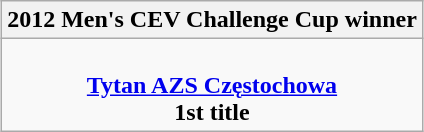<table class=wikitable style="text-align:center; margin:auto">
<tr>
<th>2012 Men's CEV Challenge Cup winner</th>
</tr>
<tr>
<td><br><strong><a href='#'>Tytan AZS Częstochowa</a></strong><br> <strong>1st title</strong></td>
</tr>
</table>
